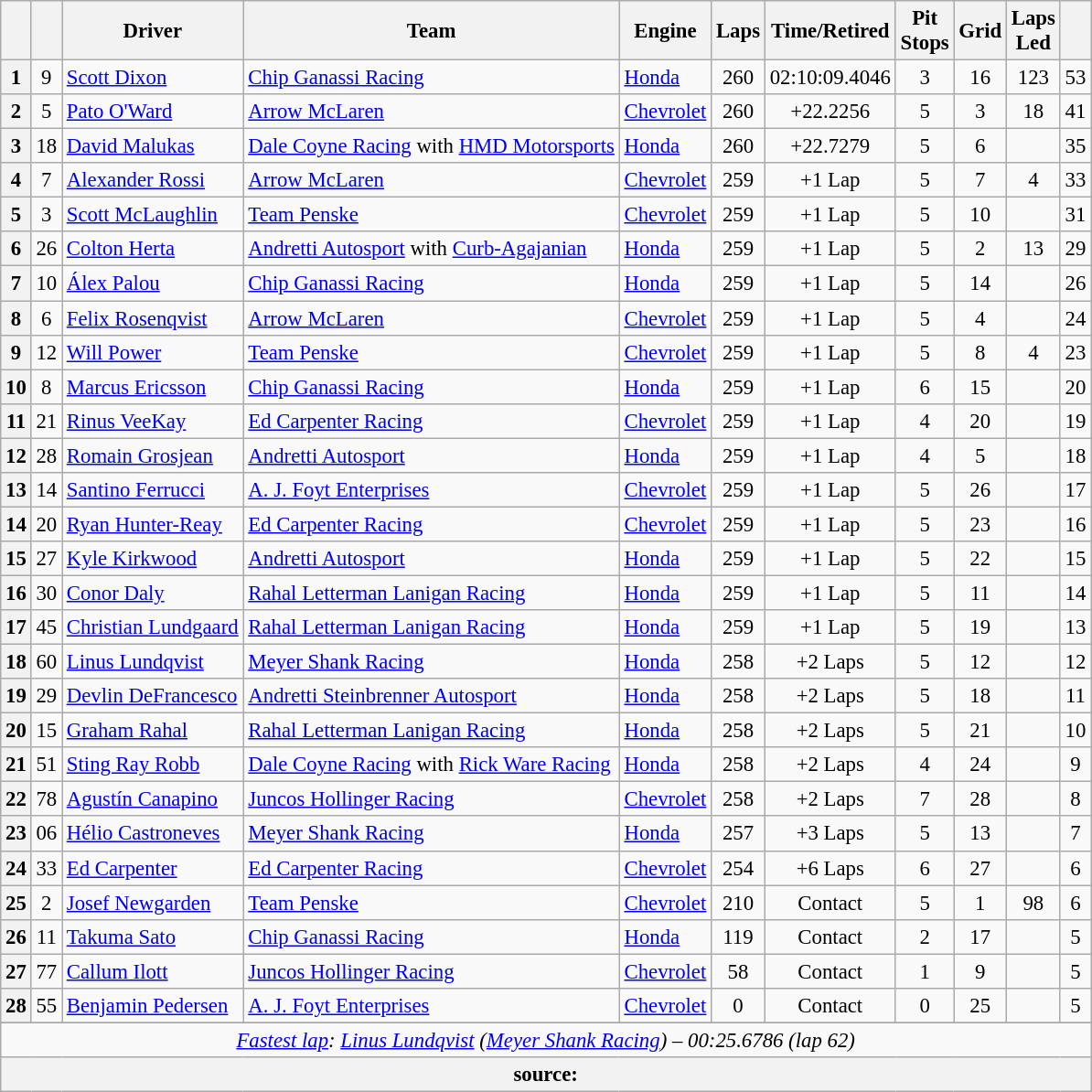<table class="wikitable sortable" style="font-size:95%;">
<tr>
<th scope="col"></th>
<th scope="col"></th>
<th scope="col">Driver</th>
<th scope="col">Team</th>
<th scope="col">Engine</th>
<th class="unsortable" scope="col">Laps</th>
<th class="unsortable" scope="col">Time/Retired</th>
<th scope="col">Pit<br>Stops</th>
<th scope="col">Grid</th>
<th scope="col">Laps<br>Led</th>
<th scope="col"></th>
</tr>
<tr>
<th>1</th>
<td align="center">9</td>
<td> <a href='#'>Scott Dixon</a> <strong></strong></td>
<td><a href='#'>Chip Ganassi Racing</a></td>
<td><a href='#'>Honda</a></td>
<td align="center">260</td>
<td align="center">02:10:09.4046</td>
<td align="center">3</td>
<td align="center">16</td>
<td align="center">123</td>
<td align="center">53</td>
</tr>
<tr>
<th>2</th>
<td align="center">5</td>
<td> <a href='#'>Pato O'Ward</a></td>
<td><a href='#'>Arrow McLaren</a></td>
<td><a href='#'>Chevrolet</a></td>
<td align="center">260</td>
<td align="center">+22.2256</td>
<td align="center">5</td>
<td align="center">3</td>
<td align="center">18</td>
<td align="center">41</td>
</tr>
<tr>
<th>3</th>
<td align="center">18</td>
<td> <a href='#'>David Malukas</a></td>
<td><a href='#'>Dale Coyne Racing</a> with <a href='#'>HMD Motorsports</a></td>
<td><a href='#'>Honda</a></td>
<td align="center">260</td>
<td align="center">+22.7279</td>
<td align="center">5</td>
<td align="center">6</td>
<td align="center"></td>
<td align="center">35</td>
</tr>
<tr>
<th>4</th>
<td align="center">7</td>
<td> <a href='#'>Alexander Rossi</a></td>
<td><a href='#'>Arrow McLaren</a></td>
<td><a href='#'>Chevrolet</a></td>
<td align="center">259</td>
<td align="center">+1 Lap</td>
<td align="center">5</td>
<td align="center">7</td>
<td align="center">4</td>
<td align="center">33</td>
</tr>
<tr>
<th>5</th>
<td align="center">3</td>
<td> <a href='#'>Scott McLaughlin</a></td>
<td><a href='#'>Team Penske</a></td>
<td><a href='#'>Chevrolet</a></td>
<td align="center">259</td>
<td align="center">+1 Lap</td>
<td align="center">5</td>
<td align="center">10</td>
<td align="center"></td>
<td align="center">31</td>
</tr>
<tr>
<th>6</th>
<td align="center">26</td>
<td> <a href='#'>Colton Herta</a></td>
<td><a href='#'>Andretti Autosport</a> with <a href='#'>Curb-Agajanian</a></td>
<td><a href='#'>Honda</a></td>
<td align="center">259</td>
<td align="center">+1 Lap</td>
<td align="center">5</td>
<td align="center">2</td>
<td align="center">13</td>
<td align="center">29</td>
</tr>
<tr>
<th>7</th>
<td align="center">10</td>
<td> <a href='#'>Álex Palou</a></td>
<td><a href='#'>Chip Ganassi Racing</a></td>
<td><a href='#'>Honda</a></td>
<td align="center">259</td>
<td align="center">+1 Lap</td>
<td align="center">5</td>
<td align="center">14</td>
<td align="center"></td>
<td align="center">26</td>
</tr>
<tr>
<th>8</th>
<td align="center">6</td>
<td> <a href='#'>Felix Rosenqvist</a></td>
<td><a href='#'>Arrow McLaren</a></td>
<td><a href='#'>Chevrolet</a></td>
<td align="center">259</td>
<td align="center">+1 Lap</td>
<td align="center">5</td>
<td align="center">4</td>
<td align="center"></td>
<td align="center">24</td>
</tr>
<tr>
<th>9</th>
<td align="center">12</td>
<td> <a href='#'>Will Power</a> <strong></strong></td>
<td><a href='#'>Team Penske</a></td>
<td><a href='#'>Chevrolet</a></td>
<td align="center">259</td>
<td align="center">+1 Lap</td>
<td align="center">5</td>
<td align="center">8</td>
<td align="center">4</td>
<td align="center">23</td>
</tr>
<tr>
<th>10</th>
<td align="center">8</td>
<td> <a href='#'>Marcus Ericsson</a></td>
<td><a href='#'>Chip Ganassi Racing</a></td>
<td><a href='#'>Honda</a></td>
<td align="center">259</td>
<td align="center">+1 Lap</td>
<td align="center">6</td>
<td align="center">15</td>
<td align="center"></td>
<td align="center">20</td>
</tr>
<tr>
<th>11</th>
<td align="center">21</td>
<td> <a href='#'>Rinus VeeKay</a></td>
<td><a href='#'>Ed Carpenter Racing</a></td>
<td><a href='#'>Chevrolet</a></td>
<td align="center">259</td>
<td align="center">+1 Lap</td>
<td align="center">4</td>
<td align="center">20</td>
<td align="center"></td>
<td align="center">19</td>
</tr>
<tr>
<th>12</th>
<td align="center">28</td>
<td> <a href='#'>Romain Grosjean</a></td>
<td><a href='#'>Andretti Autosport</a></td>
<td><a href='#'>Honda</a></td>
<td align="center">259</td>
<td align="center">+1 Lap</td>
<td align="center">4</td>
<td align="center">5</td>
<td align="center"></td>
<td align="center">18</td>
</tr>
<tr>
<th>13</th>
<td align="center">14</td>
<td> <a href='#'>Santino Ferrucci</a></td>
<td><a href='#'>A. J. Foyt Enterprises</a></td>
<td><a href='#'>Chevrolet</a></td>
<td align="center">259</td>
<td align="center">+1 Lap</td>
<td align="center">5</td>
<td align="center">26</td>
<td align="center"></td>
<td align="center">17</td>
</tr>
<tr>
<th>14</th>
<td align="center">20</td>
<td> <a href='#'>Ryan Hunter-Reay</a></td>
<td><a href='#'>Ed Carpenter Racing</a></td>
<td><a href='#'>Chevrolet</a></td>
<td align="center">259</td>
<td align="center">+1 Lap</td>
<td align="center">5</td>
<td align="center">23</td>
<td align="center"></td>
<td align="center">16</td>
</tr>
<tr>
<th>15</th>
<td align="center">27</td>
<td> <a href='#'>Kyle Kirkwood</a></td>
<td><a href='#'>Andretti Autosport</a></td>
<td><a href='#'>Honda</a></td>
<td align="center">259</td>
<td align="center">+1 Lap</td>
<td align="center">5</td>
<td align="center">22</td>
<td align="center"></td>
<td align="center">15</td>
</tr>
<tr>
<th>16</th>
<td align="center">30</td>
<td> <a href='#'>Conor Daly</a></td>
<td><a href='#'>Rahal Letterman Lanigan Racing</a></td>
<td><a href='#'>Honda</a></td>
<td align="center">259</td>
<td align="center">+1 Lap</td>
<td align="center">5</td>
<td align="center">11</td>
<td align="center"></td>
<td align="center">14</td>
</tr>
<tr>
<th>17</th>
<td align="center">45</td>
<td> <a href='#'>Christian Lundgaard</a></td>
<td><a href='#'>Rahal Letterman Lanigan Racing</a></td>
<td><a href='#'>Honda</a></td>
<td align="center">259</td>
<td align="center">+1 Lap</td>
<td align="center">5</td>
<td align="center">19</td>
<td align="center"></td>
<td align="center">13</td>
</tr>
<tr>
<th>18</th>
<td align="center">60</td>
<td> <a href='#'>Linus Lundqvist</a> <strong></strong></td>
<td><a href='#'>Meyer Shank Racing</a></td>
<td><a href='#'>Honda</a></td>
<td align="center">258</td>
<td align="center">+2 Laps</td>
<td align="center">5</td>
<td align="center">12</td>
<td align="center"></td>
<td align="center">12</td>
</tr>
<tr>
<th>19</th>
<td align="center">29</td>
<td> <a href='#'>Devlin DeFrancesco</a></td>
<td><a href='#'>Andretti Steinbrenner Autosport</a></td>
<td><a href='#'>Honda</a></td>
<td align="center">258</td>
<td align="center">+2 Laps</td>
<td align="center">5</td>
<td align="center">18</td>
<td align="center"></td>
<td align="center">11</td>
</tr>
<tr>
<th>20</th>
<td align="center">15</td>
<td> <a href='#'>Graham Rahal</a></td>
<td><a href='#'>Rahal Letterman Lanigan Racing</a></td>
<td><a href='#'>Honda</a></td>
<td align="center">258</td>
<td align="center">+2 Laps</td>
<td align="center">5</td>
<td align="center">21</td>
<td align="center"></td>
<td align="center">10</td>
</tr>
<tr>
<th>21</th>
<td align="center">51</td>
<td> <a href='#'>Sting Ray Robb</a> <strong></strong></td>
<td><a href='#'>Dale Coyne Racing</a> with <a href='#'>Rick Ware Racing</a></td>
<td><a href='#'>Honda</a></td>
<td align="center">258</td>
<td align="center">+2 Laps</td>
<td align="center">4</td>
<td align="center">24</td>
<td align="center"></td>
<td align="center">9</td>
</tr>
<tr>
<th>22</th>
<td align="center">78</td>
<td> <a href='#'>Agustín Canapino</a> <strong></strong></td>
<td><a href='#'>Juncos Hollinger Racing</a></td>
<td><a href='#'>Chevrolet</a></td>
<td align="center">258</td>
<td align="center">+2 Laps</td>
<td align="center">7</td>
<td align="center">28</td>
<td align="center"></td>
<td align="center">8</td>
</tr>
<tr>
<th>23</th>
<td align="center">06</td>
<td> <a href='#'>Hélio Castroneves</a> <strong></strong></td>
<td><a href='#'>Meyer Shank Racing</a></td>
<td><a href='#'>Honda</a></td>
<td align="center">257</td>
<td align="center">+3 Laps</td>
<td align="center">5</td>
<td align="center">13</td>
<td align="center"></td>
<td align="center">7</td>
</tr>
<tr>
<th>24</th>
<td align="center">33</td>
<td> <a href='#'>Ed Carpenter</a></td>
<td><a href='#'>Ed Carpenter Racing</a></td>
<td><a href='#'>Chevrolet</a></td>
<td align="center">254</td>
<td align="center">+6 Laps</td>
<td align="center">6</td>
<td align="center">27</td>
<td align="center"></td>
<td align="center">6</td>
</tr>
<tr>
<th>25</th>
<td align="center">2</td>
<td> <a href='#'>Josef Newgarden</a> <strong></strong></td>
<td><a href='#'>Team Penske</a></td>
<td><a href='#'>Chevrolet</a></td>
<td align="center">210</td>
<td align="center">Contact</td>
<td align="center">5</td>
<td align="center">1</td>
<td align="center">98</td>
<td align="center">6</td>
</tr>
<tr>
<th>26</th>
<td align="center">11</td>
<td> <a href='#'>Takuma Sato</a> <strong></strong></td>
<td><a href='#'>Chip Ganassi Racing</a></td>
<td><a href='#'>Honda</a></td>
<td align="center">119</td>
<td align="center">Contact</td>
<td align="center">2</td>
<td align="center">17</td>
<td align="center"></td>
<td align="center">5</td>
</tr>
<tr>
<th>27</th>
<td align="center">77</td>
<td> <a href='#'>Callum Ilott</a></td>
<td><a href='#'>Juncos Hollinger Racing</a></td>
<td><a href='#'>Chevrolet</a></td>
<td align="center">58</td>
<td align="center">Contact</td>
<td align="center">1</td>
<td align="center">9</td>
<td align="center"></td>
<td align="center">5</td>
</tr>
<tr>
<th>28</th>
<td align="center">55</td>
<td> <a href='#'>Benjamin Pedersen</a> <strong></strong></td>
<td><a href='#'>A. J. Foyt Enterprises</a></td>
<td><a href='#'>Chevrolet</a></td>
<td align="center">0</td>
<td align="center">Contact</td>
<td align="center">0</td>
<td align="center">25</td>
<td align="center"></td>
<td align="center">5</td>
</tr>
<tr>
</tr>
<tr class="sortbottom">
<td colspan="11" style="text-align:center"><em><a href='#'>Fastest lap</a>:  <a href='#'>Linus Lundqvist</a> (<a href='#'>Meyer Shank Racing</a>) – 00:25.6786 (lap 62)</em></td>
</tr>
<tr class="sortbottom">
<th colspan="11">source:</th>
</tr>
</table>
